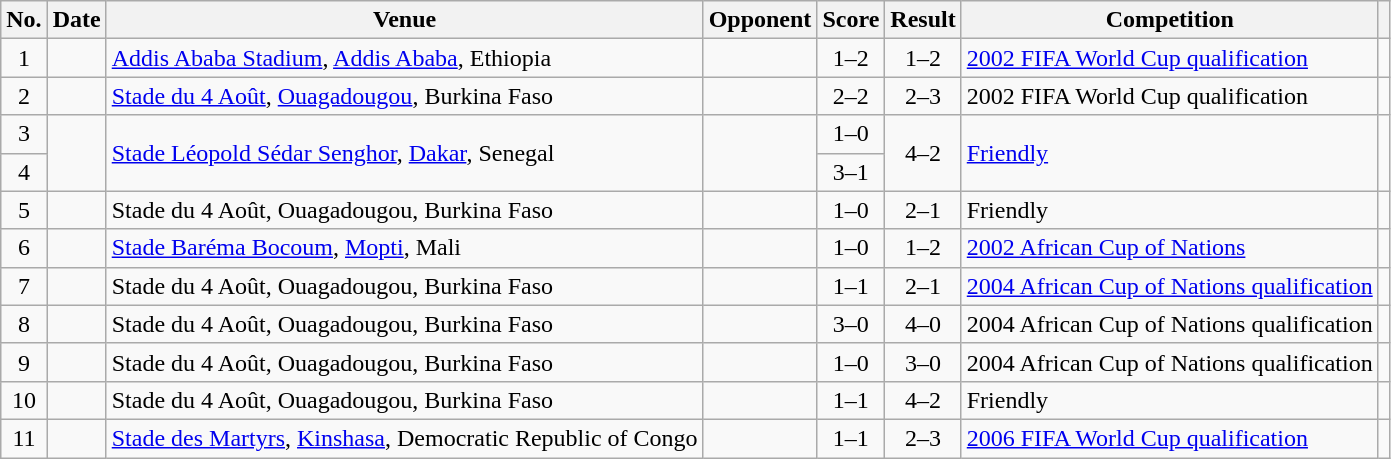<table class="wikitable sortable">
<tr>
<th scope="col">No.</th>
<th scope="col">Date</th>
<th scope="col">Venue</th>
<th scope="col">Opponent</th>
<th scope="col">Score</th>
<th scope="col">Result</th>
<th scope="col">Competition</th>
<th scope="col" class="unsortable"></th>
</tr>
<tr>
<td style="text-align:center">1</td>
<td></td>
<td><a href='#'>Addis Ababa Stadium</a>, <a href='#'>Addis Ababa</a>, Ethiopia</td>
<td></td>
<td style="text-align:center">1–2</td>
<td style="text-align:center">1–2</td>
<td><a href='#'>2002 FIFA World Cup qualification</a></td>
<td></td>
</tr>
<tr>
<td style="text-align:center">2</td>
<td></td>
<td><a href='#'>Stade du 4 Août</a>, <a href='#'>Ouagadougou</a>, Burkina Faso</td>
<td></td>
<td style="text-align:center">2–2</td>
<td style="text-align:center">2–3</td>
<td>2002 FIFA World Cup qualification</td>
<td></td>
</tr>
<tr>
<td style="text-align:center">3</td>
<td rowspan="2"></td>
<td rowspan="2"><a href='#'>Stade Léopold Sédar Senghor</a>, <a href='#'>Dakar</a>, Senegal</td>
<td rowspan="2"></td>
<td style="text-align:center">1–0</td>
<td rowspan="2" style="text-align:center">4–2</td>
<td rowspan="2"><a href='#'>Friendly</a></td>
<td rowspan="2"></td>
</tr>
<tr>
<td style="text-align:center">4</td>
<td style="text-align:center">3–1</td>
</tr>
<tr>
<td style="text-align:center">5</td>
<td></td>
<td>Stade du 4 Août, Ouagadougou, Burkina Faso</td>
<td></td>
<td style="text-align:center">1–0</td>
<td style="text-align:center">2–1</td>
<td>Friendly</td>
<td></td>
</tr>
<tr>
<td style="text-align:center">6</td>
<td></td>
<td><a href='#'>Stade Baréma Bocoum</a>, <a href='#'>Mopti</a>, Mali</td>
<td></td>
<td style="text-align:center">1–0</td>
<td style="text-align:center">1–2</td>
<td><a href='#'>2002 African Cup of Nations</a></td>
<td></td>
</tr>
<tr>
<td style="text-align:center">7</td>
<td></td>
<td>Stade du 4 Août, Ouagadougou, Burkina Faso</td>
<td></td>
<td style="text-align:center">1–1</td>
<td style="text-align:center">2–1</td>
<td><a href='#'>2004 African Cup of Nations qualification</a></td>
<td></td>
</tr>
<tr>
<td style="text-align:center">8</td>
<td></td>
<td>Stade du 4 Août, Ouagadougou, Burkina Faso</td>
<td></td>
<td style="text-align:center">3–0</td>
<td style="text-align:center">4–0</td>
<td>2004 African Cup of Nations qualification</td>
<td></td>
</tr>
<tr>
<td style="text-align:center">9</td>
<td></td>
<td>Stade du 4 Août, Ouagadougou, Burkina Faso</td>
<td></td>
<td style="text-align:center">1–0</td>
<td style="text-align:center">3–0</td>
<td>2004 African Cup of Nations qualification</td>
<td></td>
</tr>
<tr>
<td style="text-align:center">10</td>
<td></td>
<td>Stade du 4 Août, Ouagadougou, Burkina Faso</td>
<td></td>
<td style="text-align:center">1–1</td>
<td style="text-align:center">4–2</td>
<td>Friendly</td>
<td></td>
</tr>
<tr>
<td style="text-align:center">11</td>
<td></td>
<td><a href='#'>Stade des Martyrs</a>, <a href='#'>Kinshasa</a>, Democratic Republic of Congo</td>
<td></td>
<td style="text-align:center">1–1</td>
<td style="text-align:center">2–3</td>
<td><a href='#'>2006 FIFA World Cup qualification</a></td>
<td></td>
</tr>
</table>
